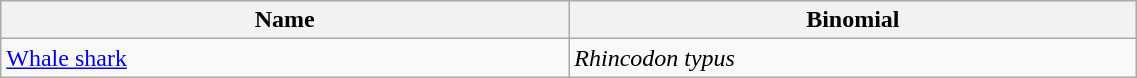<table width=60% class="wikitable">
<tr>
<th width=20%>Name</th>
<th width=20%>Binomial</th>
</tr>
<tr>
<td><a href='#'>Whale shark</a><br></td>
<td><em>Rhincodon typus</em></td>
</tr>
</table>
